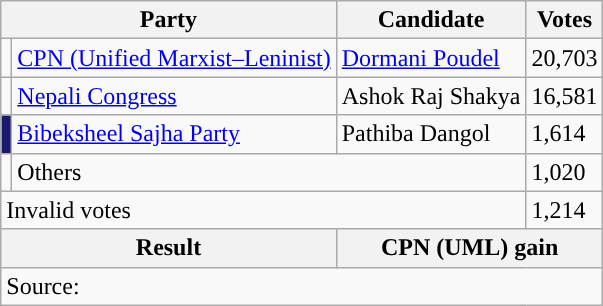<table class="wikitable">
<tr>
<th colspan="2">Party</th>
<th>Candidate</th>
<th>Votes</th>
</tr>
<tr>
<td style="background-color:"></td>
<td><a href='#'>CPN (Unified Marxist–Leninist)</a></td>
<td><a href='#'>Dormani Poudel</a></td>
<td>20,703</td>
</tr>
<tr>
<td style="background-color:"></td>
<td><a href='#'>Nepali Congress</a></td>
<td>Ashok Raj Shakya</td>
<td>16,581</td>
</tr>
<tr>
<td style="background-color:midnightblue"></td>
<td><a href='#'>Bibeksheel Sajha Party</a></td>
<td>Pathiba Dangol</td>
<td>1,614</td>
</tr>
<tr>
<td></td>
<td colspan="2">Others</td>
<td>1,020</td>
</tr>
<tr>
<td colspan="3">Invalid votes</td>
<td>1,214</td>
</tr>
<tr>
<th colspan="2">Result</th>
<th colspan="2">CPN (UML) gain</th>
</tr>
<tr>
<td colspan="4">Source: </td>
</tr>
</table>
